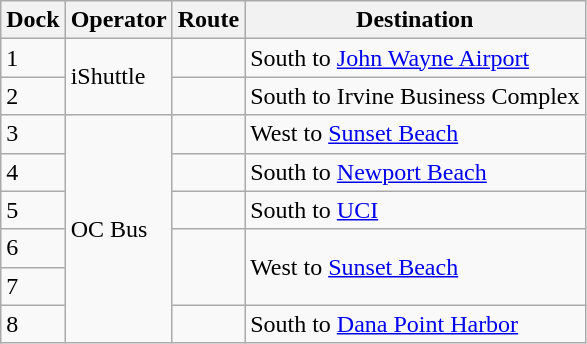<table class="wikitable">
<tr>
<th>Dock</th>
<th>Operator</th>
<th>Route</th>
<th>Destination</th>
</tr>
<tr>
<td>1</td>
<td rowspan="2">iShuttle</td>
<td></td>
<td>South to <a href='#'>John Wayne Airport</a></td>
</tr>
<tr>
<td>2</td>
<td></td>
<td>South to Irvine Business Complex</td>
</tr>
<tr>
<td>3</td>
<td rowspan="6">OC Bus</td>
<td></td>
<td>West to <a href='#'>Sunset Beach</a></td>
</tr>
<tr>
<td>4</td>
<td></td>
<td>South to <a href='#'>Newport Beach</a></td>
</tr>
<tr>
<td>5</td>
<td></td>
<td>South to <a href='#'>UCI</a></td>
</tr>
<tr>
<td>6</td>
<td rowspan="2"></td>
<td rowspan="2">West to <a href='#'>Sunset Beach</a></td>
</tr>
<tr>
<td>7</td>
</tr>
<tr>
<td>8</td>
<td></td>
<td>South to <a href='#'>Dana Point Harbor</a></td>
</tr>
</table>
